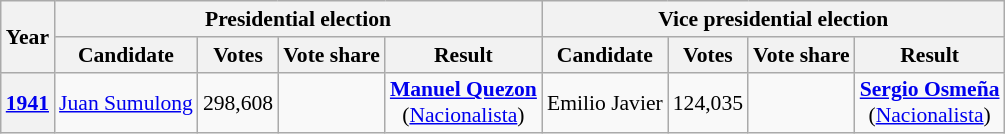<table class="wikitable" style="text-align:center; font-size:90%">
<tr>
<th rowspan="2">Year</th>
<th colspan="4">Presidential election</th>
<th colspan="4">Vice presidential election</th>
</tr>
<tr>
<th>Candidate</th>
<th>Votes</th>
<th>Vote share</th>
<th>Result</th>
<th>Candidate</th>
<th>Votes</th>
<th>Vote share</th>
<th>Result</th>
</tr>
<tr>
<th><a href='#'>1941</a></th>
<td><a href='#'>Juan Sumulong</a></td>
<td>298,608</td>
<td></td>
<td><strong><a href='#'>Manuel Quezon</a></strong><br>(<a href='#'>Nacionalista</a>)</td>
<td>Emilio Javier</td>
<td>124,035</td>
<td></td>
<td><strong><a href='#'>Sergio Osmeña</a></strong><br>(<a href='#'>Nacionalista</a>)</td>
</tr>
</table>
